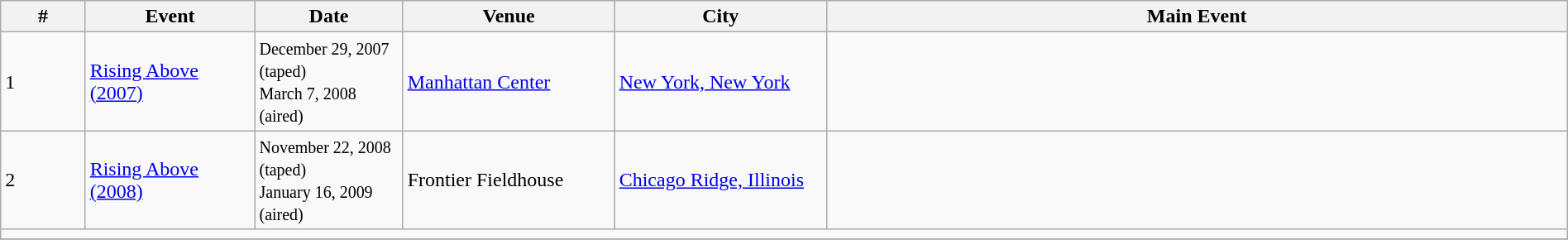<table class="wikitable" align="center" width="100%">
<tr>
<th width="4%">#</th>
<th width="8%">Event</th>
<th width="7%">Date</th>
<th width="10%">Venue</th>
<th width="10%">City</th>
<th width="35%">Main Event</th>
</tr>
<tr>
<td>1</td>
<td><a href='#'>Rising Above (2007)</a></td>
<td><small>December 29, 2007 (taped)</small><br><small>March 7, 2008 (aired)</small></td>
<td><a href='#'>Manhattan Center</a></td>
<td><a href='#'>New York, New York</a></td>
<td></td>
</tr>
<tr>
<td>2</td>
<td><a href='#'>Rising Above (2008)</a></td>
<td><small>November 22, 2008 (taped)</small><br><small>January 16, 2009 (aired)</small></td>
<td>Frontier Fieldhouse</td>
<td><a href='#'>Chicago Ridge, Illinois</a></td>
<td></td>
</tr>
<tr>
<td colspan="10"></td>
</tr>
<tr>
</tr>
</table>
